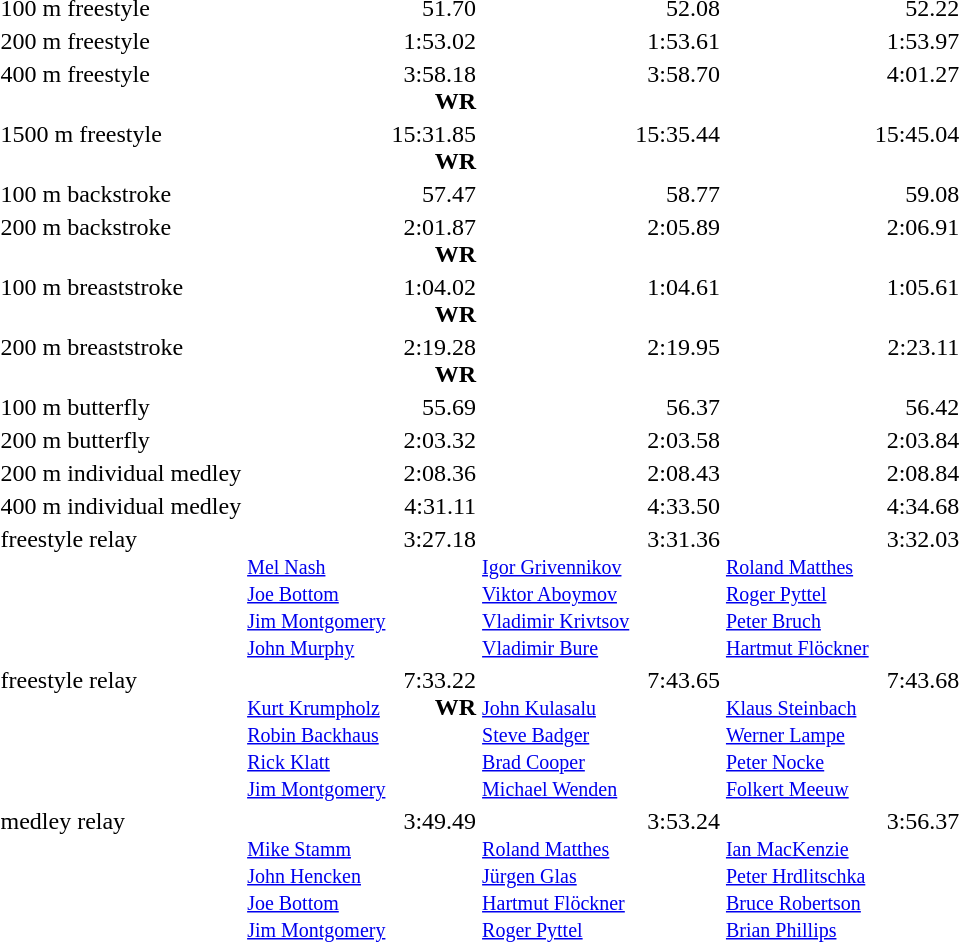<table>
<tr valign="top">
<td>100 m freestyle<br><div></div></td>
<td></td>
<td align="right">51.70</td>
<td></td>
<td align="right">52.08</td>
<td></td>
<td align="right">52.22</td>
</tr>
<tr valign="top">
<td>200 m freestyle<br><div></div></td>
<td></td>
<td align="right">1:53.02</td>
<td></td>
<td align="right">1:53.61</td>
<td></td>
<td align="right">1:53.97</td>
</tr>
<tr valign="top">
<td>400 m freestyle<br><div></div></td>
<td></td>
<td align="right">3:58.18<br><strong>WR</strong></td>
<td></td>
<td align="right">3:58.70</td>
<td></td>
<td align="right">4:01.27</td>
</tr>
<tr valign="top">
<td>1500 m freestyle<br><div></div></td>
<td></td>
<td align="right">15:31.85 <br><strong>WR</strong></td>
<td></td>
<td align="right">15:35.44</td>
<td></td>
<td align="right">15:45.04</td>
</tr>
<tr valign="top">
<td>100 m backstroke<br><div></div></td>
<td></td>
<td align="right">57.47</td>
<td></td>
<td align="right">58.77</td>
<td></td>
<td align="right">59.08</td>
</tr>
<tr valign="top">
<td>200 m backstroke<br><div></div></td>
<td></td>
<td align="right">2:01.87 <br><strong>WR</strong></td>
<td></td>
<td align="right">2:05.89</td>
<td></td>
<td align="right">2:06.91</td>
</tr>
<tr valign="top">
<td>100 m breaststroke<br><div></div></td>
<td></td>
<td align="right">1:04.02 <br><strong>WR</strong></td>
<td></td>
<td align="right">1:04.61</td>
<td></td>
<td align="right">1:05.61</td>
</tr>
<tr valign="top">
<td>200 m breaststroke<br><div></div></td>
<td></td>
<td align="right">2:19.28 <br><strong>WR</strong></td>
<td></td>
<td align="right">2:19.95</td>
<td></td>
<td align="right">2:23.11</td>
</tr>
<tr valign="top">
<td>100 m butterfly<br><div></div></td>
<td></td>
<td align="right">55.69</td>
<td></td>
<td align="right">56.37</td>
<td></td>
<td align="right">56.42</td>
</tr>
<tr valign="top">
<td>200 m butterfly<br><div></div></td>
<td></td>
<td align="right">2:03.32</td>
<td></td>
<td align="right">2:03.58</td>
<td></td>
<td align="right">2:03.84</td>
</tr>
<tr valign="top">
<td>200 m individual medley<br><div></div></td>
<td></td>
<td align="right">2:08.36</td>
<td></td>
<td align="right">2:08.43</td>
<td></td>
<td align="right">2:08.84</td>
</tr>
<tr valign="top">
<td>400 m individual medley<br><div></div></td>
<td></td>
<td align="right">4:31.11</td>
<td></td>
<td align="right">4:33.50</td>
<td></td>
<td align="right">4:34.68</td>
</tr>
<tr valign="top">
<td> freestyle relay<br><div></div></td>
<td><br><small><a href='#'>Mel Nash</a><br><a href='#'>Joe Bottom</a><br><a href='#'>Jim Montgomery</a><br><a href='#'>John Murphy</a></small></td>
<td align="right">3:27.18</td>
<td><br><small><a href='#'>Igor Grivennikov</a><br><a href='#'>Viktor Aboymov</a><br><a href='#'>Vladimir Krivtsov</a><br><a href='#'>Vladimir Bure</a></small></td>
<td align="right">3:31.36</td>
<td><br><small><a href='#'>Roland Matthes</a><br><a href='#'>Roger Pyttel</a><br><a href='#'>Peter Bruch</a><br><a href='#'>Hartmut Flöckner</a></small></td>
<td align="right">3:32.03</td>
</tr>
<tr valign="top">
<td> freestyle relay<br><div></div></td>
<td><br><small><a href='#'>Kurt Krumpholz</a><br><a href='#'>Robin Backhaus</a><br><a href='#'>Rick Klatt</a><br><a href='#'>Jim Montgomery</a></small></td>
<td align="right">7:33.22 <br><strong>WR</strong></td>
<td><br><small><a href='#'>John Kulasalu</a><br><a href='#'>Steve Badger</a><br><a href='#'>Brad Cooper</a><br><a href='#'>Michael Wenden</a></small></td>
<td align="right">7:43.65</td>
<td><br><small><a href='#'>Klaus Steinbach</a><br><a href='#'>Werner Lampe</a><br><a href='#'>Peter Nocke</a><br><a href='#'>Folkert Meeuw</a></small></td>
<td align="right">7:43.68</td>
</tr>
<tr valign="top">
<td> medley relay<br><div></div></td>
<td><br><small><a href='#'>Mike Stamm</a><br><a href='#'>John Hencken</a><br><a href='#'>Joe Bottom</a><br><a href='#'>Jim Montgomery</a></small></td>
<td align="right">3:49.49</td>
<td><br><small><a href='#'>Roland Matthes</a><br><a href='#'>Jürgen Glas</a><br><a href='#'>Hartmut Flöckner</a><br><a href='#'>Roger Pyttel</a></small></td>
<td align="right">3:53.24</td>
<td><br><small><a href='#'>Ian MacKenzie</a><br><a href='#'>Peter Hrdlitschka</a><br><a href='#'>Bruce Robertson</a><br><a href='#'>Brian Phillips</a></small></td>
<td align="right">3:56.37</td>
</tr>
</table>
